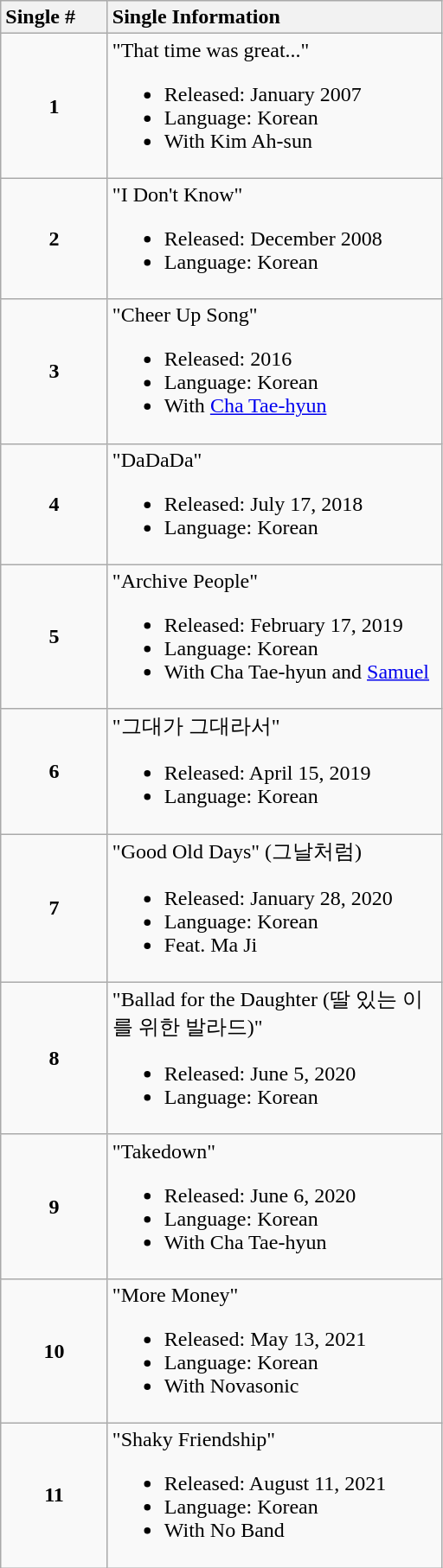<table class="wikitable">
<tr>
<th style="text-align:left; width:75px;">Single #</th>
<th style="text-align:left; width:250px;">Single Information</th>
</tr>
<tr>
<td style="text-align:center;"><strong>1</strong></td>
<td align="left">"That time was great..."<br><ul><li>Released: January 2007</li><li>Language: Korean</li><li>With Kim Ah-sun</li></ul></td>
</tr>
<tr>
<td style="text-align:center;"><strong>2</strong></td>
<td align="left">"I Don't Know"<br><ul><li>Released: December 2008</li><li>Language: Korean</li></ul></td>
</tr>
<tr>
<td style="text-align:center;"><strong>3</strong></td>
<td align="left">"Cheer Up Song"<br><ul><li>Released: 2016</li><li>Language: Korean</li><li>With <a href='#'>Cha Tae-hyun</a></li></ul></td>
</tr>
<tr>
<td style="text-align:center;"><strong>4</strong></td>
<td align="left">"DaDaDa"<br><ul><li>Released: July 17, 2018</li><li>Language: Korean</li></ul></td>
</tr>
<tr>
<td style="text-align:center;"><strong>5</strong></td>
<td align="left">"Archive People"<br><ul><li>Released: February 17, 2019</li><li>Language: Korean</li><li>With Cha Tae-hyun and <a href='#'>Samuel</a></li></ul></td>
</tr>
<tr>
<td style="text-align:center;"><strong>6</strong></td>
<td align="left">"그대가 그대라서"<br><ul><li>Released: April 15, 2019</li><li>Language: Korean</li></ul></td>
</tr>
<tr>
<td style="text-align:center;"><strong>7</strong></td>
<td align="left">"Good Old Days" (그날처럼)<br><ul><li>Released: January 28, 2020</li><li>Language: Korean</li><li>Feat. Ma Ji</li></ul></td>
</tr>
<tr>
<td style="text-align:center;"><strong>8</strong></td>
<td align="left">"Ballad for the Daughter (딸 있는 이를 위한 발라드)"<br><ul><li>Released: June 5, 2020</li><li>Language: Korean</li></ul></td>
</tr>
<tr>
<td style="text-align:center;"><strong>9</strong></td>
<td align="left">"Takedown"<br><ul><li>Released: June 6, 2020</li><li>Language: Korean</li><li>With Cha Tae-hyun</li></ul></td>
</tr>
<tr>
<td style="text-align:center;"><strong>10</strong></td>
<td align="left">"More Money"<br><ul><li>Released: May 13, 2021</li><li>Language: Korean</li><li>With Novasonic</li></ul></td>
</tr>
<tr>
<td style="text-align:center;"><strong>11</strong></td>
<td align="left">"Shaky Friendship"<br><ul><li>Released: August 11, 2021</li><li>Language: Korean</li><li>With No Band</li></ul></td>
</tr>
</table>
